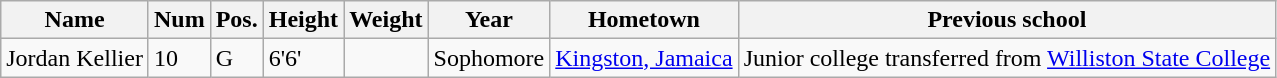<table class="wikitable sortable" style="font-size:100%;" border="1">
<tr>
<th>Name</th>
<th>Num</th>
<th>Pos.</th>
<th>Height</th>
<th>Weight</th>
<th>Year</th>
<th>Hometown</th>
<th class="unsortable">Previous school</th>
</tr>
<tr>
<td>Jordan Kellier</td>
<td>10</td>
<td>G</td>
<td>6'6'</td>
<td></td>
<td>Sophomore</td>
<td><a href='#'>Kingston, Jamaica</a></td>
<td>Junior college transferred from <a href='#'>Williston State College</a></td>
</tr>
</table>
